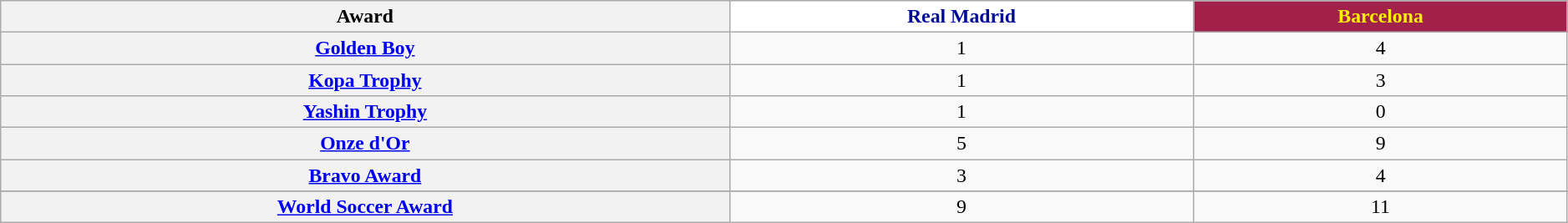<table class="wikitable" style="font-size:99%; width: 99%; text-align: center;">
<tr>
<th>Award</th>
<th style="color:#000c99; background:#fff;">Real Madrid</th>
<th style="color:#fff000; background:#A2214B;">Barcelona</th>
</tr>
<tr>
<th align=center><a href='#'>Golden Boy</a></th>
<td align=center>1</td>
<td align=center>4</td>
</tr>
<tr>
<th align=center><a href='#'>Kopa Trophy</a></th>
<td align=center>1</td>
<td align=center>3</td>
</tr>
<tr>
<th align=center><a href='#'>Yashin Trophy</a></th>
<td align=center>1</td>
<td align=center>0</td>
</tr>
<tr>
<th align=center><a href='#'>Onze d'Or</a></th>
<td align=center>5</td>
<td align=center>9</td>
</tr>
<tr>
<th align=center><a href='#'>Bravo Award</a></th>
<td align=center>3</td>
<td align=center>4</td>
</tr>
<tr>
</tr>
<tr>
<th align=center><a href='#'>World Soccer Award</a></th>
<td align=center>9</td>
<td align=center>11</td>
</tr>
</table>
